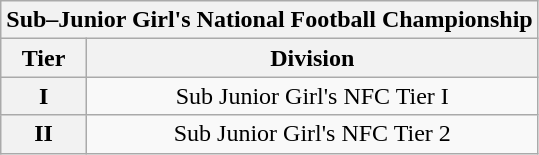<table class="wikitable" style="text-align:center;">
<tr>
<th colspan="2">Sub–Junior Girl's National Football Championship</th>
</tr>
<tr>
<th>Tier</th>
<th>Division</th>
</tr>
<tr>
<th>I</th>
<td>Sub Junior Girl's NFC Tier I</td>
</tr>
<tr>
<th>II</th>
<td>Sub Junior Girl's NFC Tier 2</td>
</tr>
</table>
